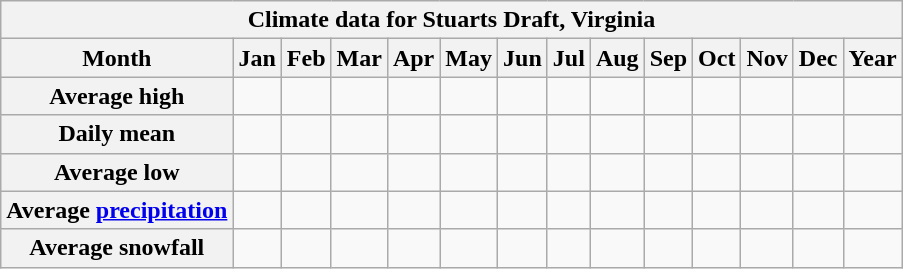<table class="wikitable mw-collapsible">
<tr>
<th colspan="14">Climate data for Stuarts Draft, Virginia</th>
</tr>
<tr>
<th>Month</th>
<th>Jan</th>
<th>Feb</th>
<th>Mar</th>
<th>Apr</th>
<th>May</th>
<th>Jun</th>
<th>Jul</th>
<th>Aug</th>
<th>Sep</th>
<th>Oct</th>
<th>Nov</th>
<th>Dec</th>
<th>Year</th>
</tr>
<tr>
<th>Average high </th>
<td></td>
<td></td>
<td></td>
<td></td>
<td></td>
<td></td>
<td></td>
<td></td>
<td></td>
<td></td>
<td></td>
<td></td>
<td></td>
</tr>
<tr>
<th>Daily mean </th>
<td></td>
<td></td>
<td></td>
<td></td>
<td></td>
<td></td>
<td></td>
<td></td>
<td></td>
<td></td>
<td></td>
<td></td>
<td></td>
</tr>
<tr>
<th>Average low </th>
<td></td>
<td></td>
<td></td>
<td></td>
<td></td>
<td></td>
<td></td>
<td></td>
<td></td>
<td></td>
<td></td>
<td></td>
<td></td>
</tr>
<tr>
<th>Average <a href='#'>precipitation</a></th>
<td></td>
<td></td>
<td></td>
<td></td>
<td></td>
<td></td>
<td></td>
<td></td>
<td></td>
<td></td>
<td></td>
<td></td>
<td></td>
</tr>
<tr>
<th>Average snowfall</th>
<td></td>
<td></td>
<td></td>
<td></td>
<td></td>
<td></td>
<td></td>
<td></td>
<td></td>
<td></td>
<td></td>
<td></td>
<td></td>
</tr>
</table>
